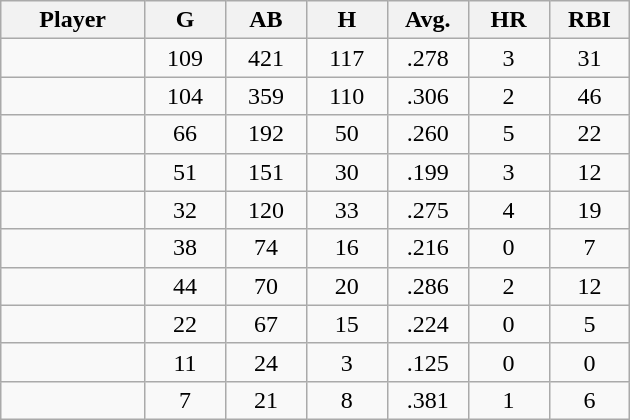<table class="wikitable sortable">
<tr>
<th bgcolor="#DDDDFF" width="16%">Player</th>
<th bgcolor="#DDDDFF" width="9%">G</th>
<th bgcolor="#DDDDFF" width="9%">AB</th>
<th bgcolor="#DDDDFF" width="9%">H</th>
<th bgcolor="#DDDDFF" width="9%">Avg.</th>
<th bgcolor="#DDDDFF" width="9%">HR</th>
<th bgcolor="#DDDDFF" width="9%">RBI</th>
</tr>
<tr align="center">
<td></td>
<td>109</td>
<td>421</td>
<td>117</td>
<td>.278</td>
<td>3</td>
<td>31</td>
</tr>
<tr align="center">
<td></td>
<td>104</td>
<td>359</td>
<td>110</td>
<td>.306</td>
<td>2</td>
<td>46</td>
</tr>
<tr align="center">
<td></td>
<td>66</td>
<td>192</td>
<td>50</td>
<td>.260</td>
<td>5</td>
<td>22</td>
</tr>
<tr align="center">
<td></td>
<td>51</td>
<td>151</td>
<td>30</td>
<td>.199</td>
<td>3</td>
<td>12</td>
</tr>
<tr align="center">
<td></td>
<td>32</td>
<td>120</td>
<td>33</td>
<td>.275</td>
<td>4</td>
<td>19</td>
</tr>
<tr align="center">
<td></td>
<td>38</td>
<td>74</td>
<td>16</td>
<td>.216</td>
<td>0</td>
<td>7</td>
</tr>
<tr align="center">
<td></td>
<td>44</td>
<td>70</td>
<td>20</td>
<td>.286</td>
<td>2</td>
<td>12</td>
</tr>
<tr align="center">
<td></td>
<td>22</td>
<td>67</td>
<td>15</td>
<td>.224</td>
<td>0</td>
<td>5</td>
</tr>
<tr align="center">
<td></td>
<td>11</td>
<td>24</td>
<td>3</td>
<td>.125</td>
<td>0</td>
<td>0</td>
</tr>
<tr align="center">
<td></td>
<td>7</td>
<td>21</td>
<td>8</td>
<td>.381</td>
<td>1</td>
<td>6</td>
</tr>
</table>
